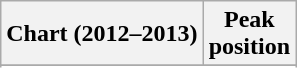<table class="wikitable sortable plainrowheaders" style="text-align:center;">
<tr>
<th>Chart (2012–2013)</th>
<th>Peak<br>position</th>
</tr>
<tr>
</tr>
<tr>
</tr>
<tr>
</tr>
<tr>
</tr>
<tr>
</tr>
</table>
